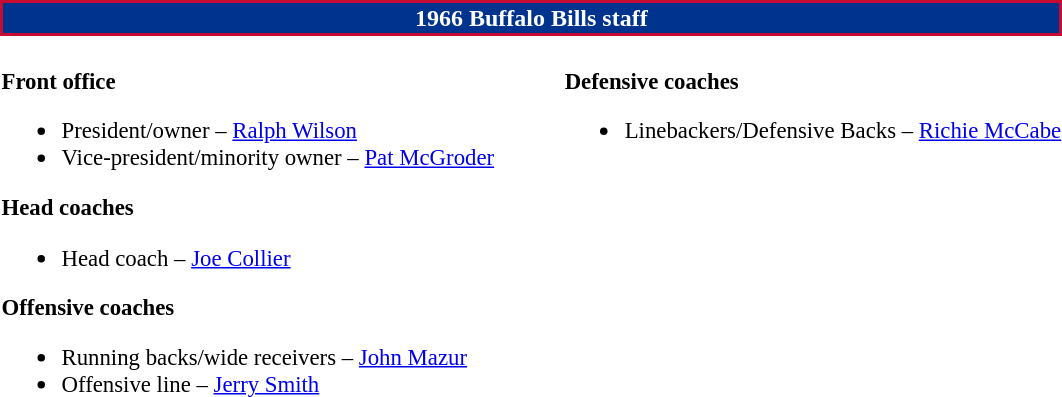<table class="toccolours" style="text-align: left;">
<tr>
<th colspan="7" style="background-color: #00338D; color: #FFFFFF; border:2px solid #C60C30; text-align: center;">1966 Buffalo Bills staff</th>
</tr>
<tr>
<td style="font-size: 95%;" valign="top"><br><strong>Front office</strong><ul><li>President/owner – <a href='#'>Ralph Wilson</a></li><li>Vice-president/minority owner – <a href='#'>Pat McGroder</a></li></ul><strong>Head coaches</strong><ul><li>Head coach – <a href='#'>Joe Collier</a></li></ul><strong>Offensive coaches</strong><ul><li>Running backs/wide receivers – <a href='#'>John Mazur</a></li><li>Offensive line – <a href='#'>Jerry Smith</a></li></ul></td>
<td width="35"> </td>
<td valign="top"></td>
<td style="font-size: 95%;" valign="top"><br><strong>Defensive coaches</strong><ul><li>Linebackers/Defensive Backs – <a href='#'>Richie McCabe</a></li></ul></td>
</tr>
</table>
